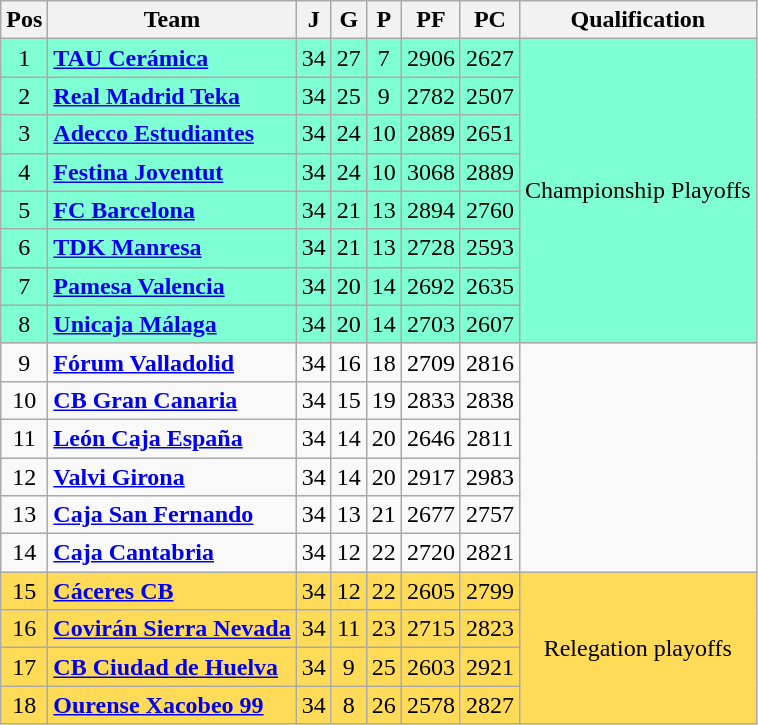<table class="wikitable" style="text-align: center;">
<tr>
<th align=center>Pos</th>
<th align=center>Team</th>
<th align=center>J</th>
<th align=center>G</th>
<th align=center>P</th>
<th align=center>PF</th>
<th align=center>PC</th>
<th align=center>Qualification</th>
</tr>
<tr style="background: #7FFFD4">
<td>1</td>
<td align="left"><strong><a href='#'>TAU Cerámica</a></strong></td>
<td>34</td>
<td>27</td>
<td>7</td>
<td>2906</td>
<td>2627</td>
<td rowspan=8>Championship Playoffs</td>
</tr>
<tr style="background: #7FFFD4">
<td>2</td>
<td align="left"><strong><a href='#'>Real Madrid Teka</a></strong></td>
<td>34</td>
<td>25</td>
<td>9</td>
<td>2782</td>
<td>2507</td>
</tr>
<tr style="background: #7FFFD4">
<td>3</td>
<td align="left"><strong><a href='#'>Adecco Estudiantes</a></strong></td>
<td>34</td>
<td>24</td>
<td>10</td>
<td>2889</td>
<td>2651</td>
</tr>
<tr style="background: #7FFFD4">
<td>4</td>
<td align="left"><strong><a href='#'>Festina Joventut</a></strong></td>
<td>34</td>
<td>24</td>
<td>10</td>
<td>3068</td>
<td>2889</td>
</tr>
<tr style="background: #7FFFD4">
<td>5</td>
<td align="left"><strong><a href='#'>FC Barcelona</a></strong></td>
<td>34</td>
<td>21</td>
<td>13</td>
<td>2894</td>
<td>2760</td>
</tr>
<tr style="background: #7FFFD4">
<td>6</td>
<td align="left"><strong><a href='#'>TDK Manresa</a></strong></td>
<td>34</td>
<td>21</td>
<td>13</td>
<td>2728</td>
<td>2593</td>
</tr>
<tr style="background: #7FFFD4">
<td>7</td>
<td align="left"><strong><a href='#'>Pamesa Valencia</a></strong></td>
<td>34</td>
<td>20</td>
<td>14</td>
<td>2692</td>
<td>2635</td>
</tr>
<tr style="background: #7FFFD4">
<td>8</td>
<td align="left"><strong><a href='#'>Unicaja Málaga</a></strong></td>
<td>34</td>
<td>20</td>
<td>14</td>
<td>2703</td>
<td>2607</td>
</tr>
<tr>
<td>9</td>
<td align="left"><strong><a href='#'>Fórum Valladolid</a></strong></td>
<td>34</td>
<td>16</td>
<td>18</td>
<td>2709</td>
<td>2816</td>
</tr>
<tr>
<td>10</td>
<td align="left"><strong><a href='#'>CB Gran Canaria</a></strong></td>
<td>34</td>
<td>15</td>
<td>19</td>
<td>2833</td>
<td>2838</td>
</tr>
<tr>
<td>11</td>
<td align="left"><strong><a href='#'>León Caja España</a></strong></td>
<td>34</td>
<td>14</td>
<td>20</td>
<td>2646</td>
<td>2811</td>
</tr>
<tr>
<td>12</td>
<td align="left"><strong><a href='#'>Valvi Girona</a></strong></td>
<td>34</td>
<td>14</td>
<td>20</td>
<td>2917</td>
<td>2983</td>
</tr>
<tr>
<td>13</td>
<td align="left"><strong><a href='#'>Caja San Fernando</a></strong></td>
<td>34</td>
<td>13</td>
<td>21</td>
<td>2677</td>
<td>2757</td>
</tr>
<tr>
<td>14</td>
<td align="left"><strong><a href='#'>Caja Cantabria</a></strong></td>
<td>34</td>
<td>12</td>
<td>22</td>
<td>2720</td>
<td>2821</td>
</tr>
<tr style="background:#FFDB58">
<td>15</td>
<td align="left"><strong><a href='#'>Cáceres CB</a></strong></td>
<td>34</td>
<td>12</td>
<td>22</td>
<td>2605</td>
<td>2799</td>
<td rowspan=4>Relegation playoffs</td>
</tr>
<tr style="background:#FFDB58">
<td>16</td>
<td align="left"><strong><a href='#'>Covirán Sierra Nevada</a></strong></td>
<td>34</td>
<td>11</td>
<td>23</td>
<td>2715</td>
<td>2823</td>
</tr>
<tr style="background:#FFDB58">
<td>17</td>
<td align="left"><strong><a href='#'>CB Ciudad de Huelva</a></strong></td>
<td>34</td>
<td>9</td>
<td>25</td>
<td>2603</td>
<td>2921</td>
</tr>
<tr style="background:#FFDB58">
<td>18</td>
<td align="left"><strong><a href='#'>Ourense Xacobeo 99</a></strong></td>
<td>34</td>
<td>8</td>
<td>26</td>
<td>2578</td>
<td>2827</td>
</tr>
</table>
